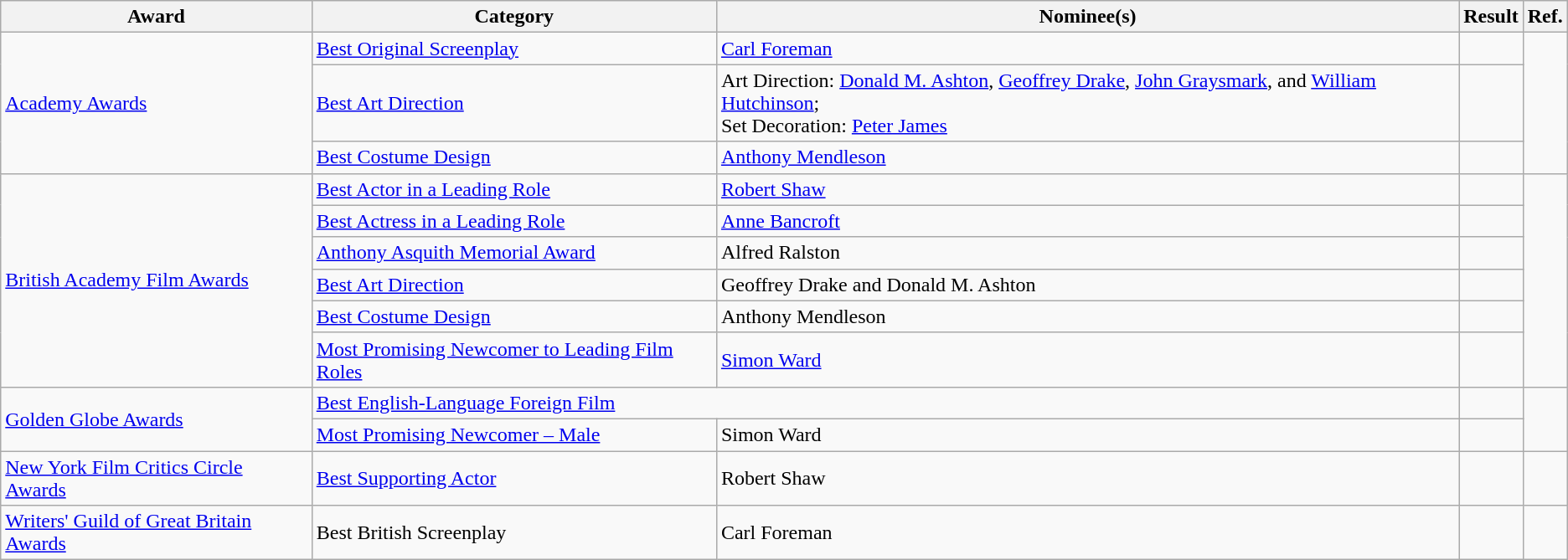<table class="wikitable plainrowheaders">
<tr>
<th>Award</th>
<th>Category</th>
<th>Nominee(s)</th>
<th>Result</th>
<th>Ref.</th>
</tr>
<tr>
<td rowspan="3"><a href='#'>Academy Awards</a></td>
<td><a href='#'>Best Original Screenplay</a></td>
<td><a href='#'>Carl Foreman</a></td>
<td></td>
<td rowspan="3" align="center"></td>
</tr>
<tr>
<td><a href='#'>Best Art Direction</a></td>
<td>Art Direction: <a href='#'>Donald M. Ashton</a>, <a href='#'>Geoffrey Drake</a>, <a href='#'>John Graysmark</a>, and <a href='#'>William Hutchinson</a>; <br> Set Decoration: <a href='#'>Peter James</a></td>
<td></td>
</tr>
<tr>
<td><a href='#'>Best Costume Design</a></td>
<td><a href='#'>Anthony Mendleson</a></td>
<td></td>
</tr>
<tr>
<td rowspan="6"><a href='#'>British Academy Film Awards</a></td>
<td><a href='#'>Best Actor in a Leading Role</a></td>
<td><a href='#'>Robert Shaw</a></td>
<td></td>
<td rowspan="6" align="center"></td>
</tr>
<tr>
<td><a href='#'>Best Actress in a Leading Role</a></td>
<td><a href='#'>Anne Bancroft</a></td>
<td></td>
</tr>
<tr>
<td><a href='#'>Anthony Asquith Memorial Award</a></td>
<td>Alfred Ralston</td>
<td></td>
</tr>
<tr>
<td><a href='#'>Best Art Direction</a></td>
<td>Geoffrey Drake and Donald M. Ashton</td>
<td></td>
</tr>
<tr>
<td><a href='#'>Best Costume Design</a></td>
<td>Anthony Mendleson </td>
<td></td>
</tr>
<tr>
<td><a href='#'>Most Promising Newcomer to Leading Film Roles</a></td>
<td><a href='#'>Simon Ward</a></td>
<td></td>
</tr>
<tr>
<td rowspan="2"><a href='#'>Golden Globe Awards</a></td>
<td colspan="2"><a href='#'>Best English-Language Foreign Film</a></td>
<td></td>
<td rowspan="2" align="center"></td>
</tr>
<tr>
<td><a href='#'>Most Promising Newcomer – Male</a></td>
<td>Simon Ward</td>
<td></td>
</tr>
<tr>
<td><a href='#'>New York Film Critics Circle Awards</a></td>
<td><a href='#'>Best Supporting Actor</a></td>
<td>Robert Shaw</td>
<td></td>
<td align="center"></td>
</tr>
<tr>
<td><a href='#'>Writers' Guild of Great Britain Awards</a></td>
<td>Best British Screenplay</td>
<td>Carl Foreman</td>
<td></td>
<td align="center"></td>
</tr>
</table>
